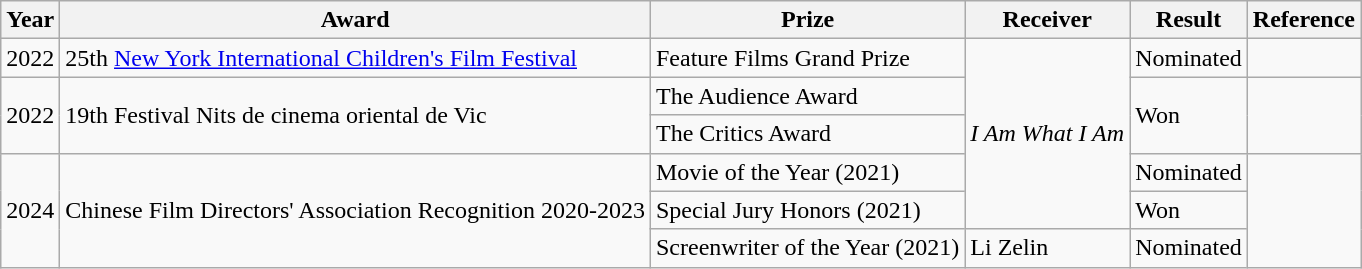<table class="wikitable">
<tr>
<th>Year</th>
<th>Award</th>
<th>Prize</th>
<th>Receiver</th>
<th>Result</th>
<th>Reference</th>
</tr>
<tr>
<td>2022</td>
<td>25th <a href='#'>New York International Children's Film Festival</a></td>
<td>Feature Films Grand Prize</td>
<td rowspan="5"><em>I Am What I Am</em></td>
<td>Nominated</td>
<td></td>
</tr>
<tr>
<td rowspan="2">2022</td>
<td rowspan="2">19th Festival Nits de cinema oriental de Vic</td>
<td>The Audience Award</td>
<td rowspan="2">Won</td>
<td rowspan="2"></td>
</tr>
<tr>
<td>The Critics Award</td>
</tr>
<tr>
<td rowspan="3">2024</td>
<td rowspan="3">Chinese Film Directors' Association Recognition 2020-2023</td>
<td>Movie of the Year (2021)</td>
<td>Nominated</td>
<td rowspan="3"></td>
</tr>
<tr>
<td>Special Jury Honors (2021)</td>
<td>Won</td>
</tr>
<tr>
<td>Screenwriter of the Year (2021)</td>
<td>Li Zelin</td>
<td>Nominated</td>
</tr>
</table>
